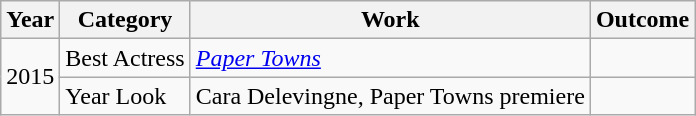<table class="wikitable Sortable">
<tr>
<th>Year</th>
<th>Category</th>
<th>Work</th>
<th>Outcome</th>
</tr>
<tr>
<td rowspan="2">2015</td>
<td>Best Actress</td>
<td><em><a href='#'>Paper Towns</a></em></td>
<td></td>
</tr>
<tr>
<td>Year Look</td>
<td>Cara Delevingne, Paper Towns premiere</td>
<td></td>
</tr>
</table>
